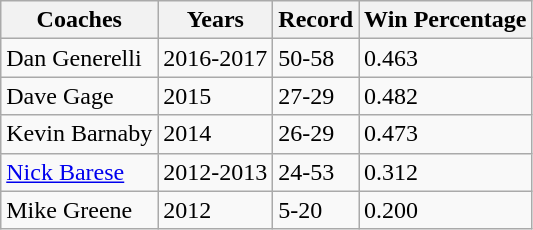<table class="wikitable">
<tr>
<th>Coaches</th>
<th>Years</th>
<th>Record</th>
<th>Win Percentage</th>
</tr>
<tr>
<td>Dan Generelli</td>
<td>2016-2017</td>
<td>50-58</td>
<td>0.463</td>
</tr>
<tr>
<td>Dave Gage</td>
<td>2015</td>
<td>27-29</td>
<td>0.482</td>
</tr>
<tr>
<td>Kevin Barnaby</td>
<td>2014</td>
<td>26-29</td>
<td>0.473</td>
</tr>
<tr>
<td><a href='#'>Nick Barese</a></td>
<td>2012-2013</td>
<td>24-53</td>
<td>0.312</td>
</tr>
<tr>
<td>Mike Greene</td>
<td>2012</td>
<td>5-20</td>
<td>0.200</td>
</tr>
</table>
